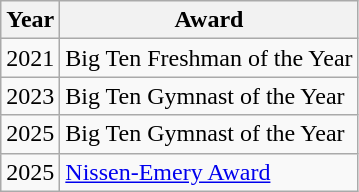<table class="wikitable">
<tr>
<th>Year</th>
<th>Award</th>
</tr>
<tr>
<td>2021</td>
<td>Big Ten Freshman of the Year</td>
</tr>
<tr>
<td>2023</td>
<td>Big Ten Gymnast of the Year</td>
</tr>
<tr>
<td>2025</td>
<td>Big Ten Gymnast of the Year</td>
</tr>
<tr>
<td>2025</td>
<td><a href='#'>Nissen-Emery Award</a></td>
</tr>
</table>
